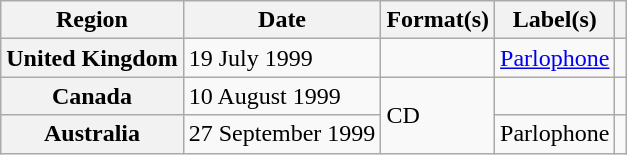<table class="wikitable plainrowheaders">
<tr>
<th scope="col">Region</th>
<th scope="col">Date</th>
<th scope="col">Format(s)</th>
<th scope="col">Label(s)</th>
<th scope="col"></th>
</tr>
<tr>
<th scope="row">United Kingdom</th>
<td>19 July 1999</td>
<td></td>
<td><a href='#'>Parlophone</a></td>
<td></td>
</tr>
<tr>
<th scope="row">Canada</th>
<td>10 August 1999</td>
<td rowspan="2">CD</td>
<td></td>
<td></td>
</tr>
<tr>
<th scope="row">Australia</th>
<td>27 September 1999</td>
<td>Parlophone</td>
<td></td>
</tr>
</table>
